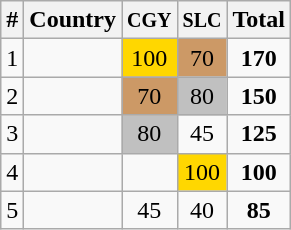<table class="wikitable" style="text-align:center;">
<tr>
<th>#</th>
<th>Country</th>
<th><small>CGY</small></th>
<th><small>SLC</small></th>
<th>Total</th>
</tr>
<tr>
<td>1</td>
<td align=left></td>
<td bgcolor=gold>100</td>
<td bgcolor=cc9966>70</td>
<td><strong>170</strong></td>
</tr>
<tr>
<td>2</td>
<td align=left></td>
<td bgcolor=cc9966>70</td>
<td bgcolor=silver>80</td>
<td><strong>150</strong></td>
</tr>
<tr>
<td>3</td>
<td align=left></td>
<td bgcolor=silver>80</td>
<td>45</td>
<td><strong>125</strong></td>
</tr>
<tr>
<td>4</td>
<td align=left></td>
<td></td>
<td bgcolor=gold>100</td>
<td><strong>100</strong></td>
</tr>
<tr>
<td>5</td>
<td align=left></td>
<td>45</td>
<td>40</td>
<td><strong>85</strong></td>
</tr>
</table>
